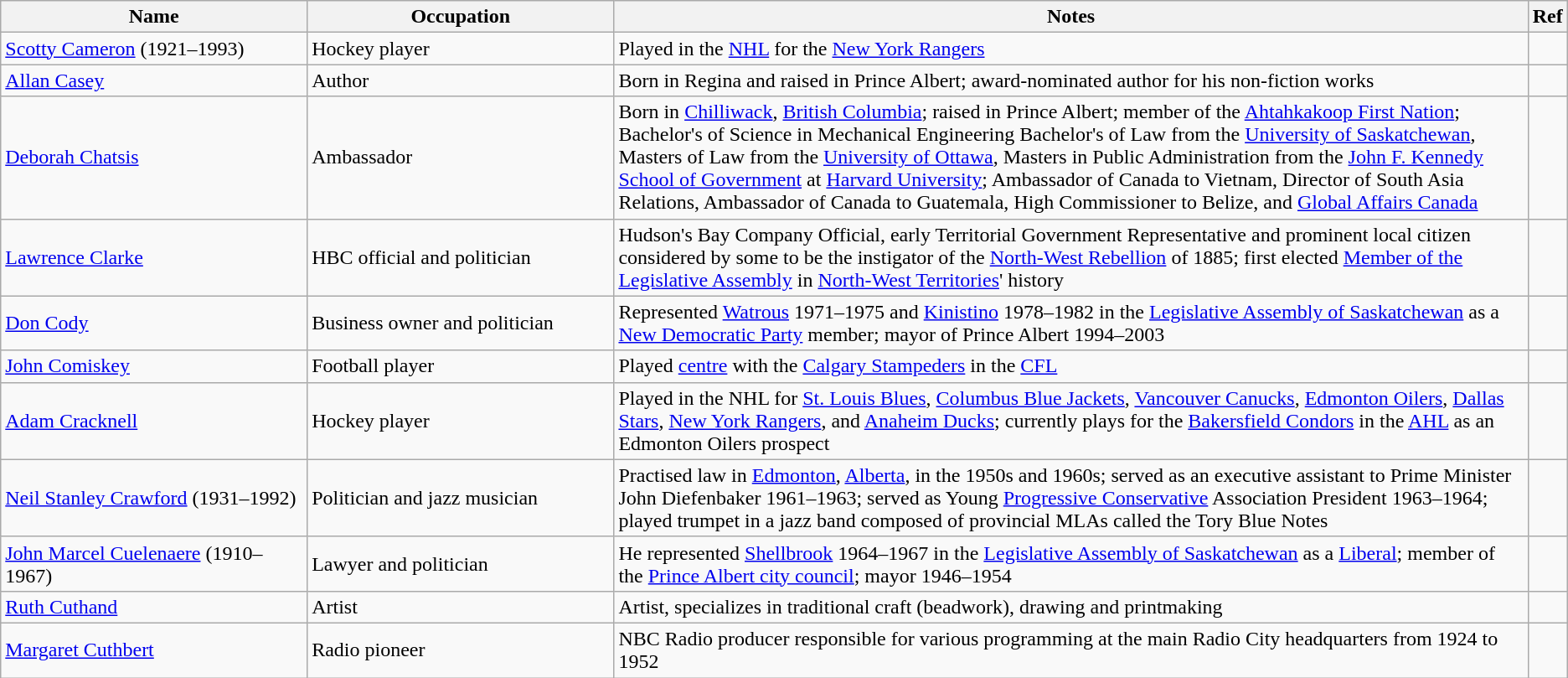<table class="wikitable sortable">
<tr align=left>
<th style="width:20%;">Name</th>
<th style="width:20%;">Occupation</th>
<th style="width:60%;">Notes</th>
<th style="width:20%;">Ref</th>
</tr>
<tr>
<td><a href='#'>Scotty Cameron</a> (1921–1993)</td>
<td>Hockey player</td>
<td>Played in the <a href='#'>NHL</a> for the <a href='#'>New York Rangers</a></td>
<td></td>
</tr>
<tr>
<td><a href='#'>Allan Casey</a></td>
<td>Author</td>
<td>Born in Regina and raised in Prince Albert; award-nominated author for his non-fiction works</td>
<td></td>
</tr>
<tr>
<td><a href='#'>Deborah Chatsis</a></td>
<td>Ambassador</td>
<td>Born in <a href='#'>Chilliwack</a>, <a href='#'>British Columbia</a>; raised in Prince Albert; member of the <a href='#'>Ahtahkakoop First Nation</a>; Bachelor's of Science in Mechanical Engineering Bachelor's of Law from the <a href='#'>University of Saskatchewan</a>, Masters of Law from the <a href='#'>University of Ottawa</a>, Masters in Public Administration from the <a href='#'>John F. Kennedy School of Government</a> at <a href='#'>Harvard University</a>; Ambassador of Canada to Vietnam, Director of South Asia Relations, Ambassador of Canada to Guatemala, High Commissioner to Belize, and <a href='#'>Global Affairs Canada</a></td>
<td></td>
</tr>
<tr>
<td><a href='#'>Lawrence Clarke</a></td>
<td>HBC official and politician</td>
<td>Hudson's Bay Company Official, early Territorial Government Representative and prominent local citizen considered by some to be the instigator of the <a href='#'>North-West Rebellion</a> of 1885; first elected <a href='#'>Member of the Legislative Assembly</a> in <a href='#'>North-West Territories</a>' history</td>
<td></td>
</tr>
<tr>
<td><a href='#'>Don Cody</a></td>
<td>Business owner and politician</td>
<td>Represented <a href='#'>Watrous</a> 1971–1975 and <a href='#'>Kinistino</a> 1978–1982 in the <a href='#'>Legislative Assembly of Saskatchewan</a> as a <a href='#'>New Democratic Party</a> member; mayor of Prince Albert 1994–2003</td>
<td></td>
</tr>
<tr>
<td><a href='#'>John Comiskey</a></td>
<td>Football player</td>
<td>Played <a href='#'>centre</a> with the <a href='#'>Calgary Stampeders</a> in the <a href='#'>CFL</a></td>
<td></td>
</tr>
<tr>
<td><a href='#'>Adam Cracknell</a></td>
<td>Hockey player</td>
<td>Played in the NHL for <a href='#'>St. Louis Blues</a>, <a href='#'>Columbus Blue Jackets</a>, <a href='#'>Vancouver Canucks</a>, <a href='#'>Edmonton Oilers</a>, <a href='#'>Dallas Stars</a>, <a href='#'>New York Rangers</a>, and <a href='#'>Anaheim Ducks</a>; currently plays for the <a href='#'>Bakersfield Condors</a> in the <a href='#'>AHL</a> as an Edmonton Oilers prospect</td>
<td></td>
</tr>
<tr>
<td><a href='#'>Neil Stanley Crawford</a> (1931–1992)</td>
<td>Politician and jazz musician</td>
<td>Practised law in <a href='#'>Edmonton</a>, <a href='#'>Alberta</a>, in the 1950s and 1960s; served as an executive assistant to Prime Minister John Diefenbaker 1961–1963; served as Young <a href='#'>Progressive Conservative</a> Association President 1963–1964; played trumpet in a jazz band composed of provincial MLAs called the Tory Blue Notes</td>
<td></td>
</tr>
<tr>
<td><a href='#'>John Marcel Cuelenaere</a> (1910–1967) </td>
<td>Lawyer and politician</td>
<td>He represented <a href='#'>Shellbrook</a> 1964–1967 in the <a href='#'>Legislative Assembly of Saskatchewan</a> as a <a href='#'>Liberal</a>; member of the <a href='#'>Prince Albert city council</a>; mayor 1946–1954</td>
<td></td>
</tr>
<tr>
<td><a href='#'>Ruth Cuthand</a></td>
<td>Artist</td>
<td>Artist, specializes in traditional craft (beadwork), drawing and printmaking</td>
<td></td>
</tr>
<tr>
<td><a href='#'>Margaret Cuthbert</a></td>
<td>Radio pioneer</td>
<td>NBC Radio producer responsible for various programming at the main Radio City headquarters from 1924 to 1952</td>
<td></td>
</tr>
</table>
